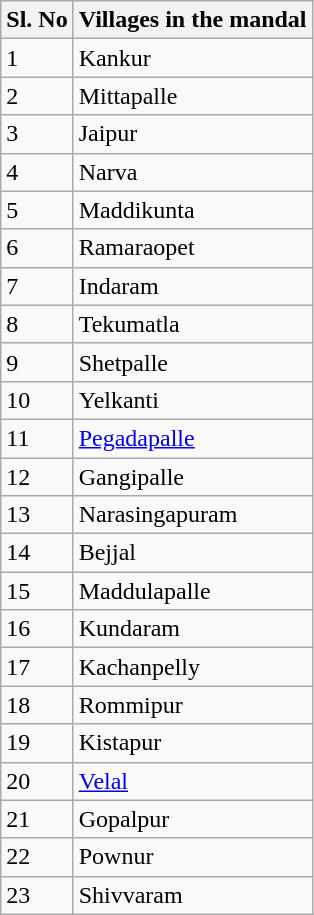<table class="wikitable">
<tr>
<th>Sl. No</th>
<th>Villages in the mandal</th>
</tr>
<tr>
<td>1</td>
<td>Kankur</td>
</tr>
<tr>
<td>2</td>
<td>Mittapalle</td>
</tr>
<tr>
<td>3</td>
<td>Jaipur</td>
</tr>
<tr>
<td>4</td>
<td>Narva</td>
</tr>
<tr>
<td>5</td>
<td>Maddikunta</td>
</tr>
<tr>
<td>6</td>
<td>Ramaraopet</td>
</tr>
<tr>
<td>7</td>
<td>Indaram</td>
</tr>
<tr>
<td>8</td>
<td>Tekumatla</td>
</tr>
<tr>
<td>9</td>
<td>Shetpalle</td>
</tr>
<tr>
<td>10</td>
<td>Yelkanti</td>
</tr>
<tr>
<td>11</td>
<td><a href='#'>Pegadapalle</a></td>
</tr>
<tr>
<td>12</td>
<td>Gangipalle</td>
</tr>
<tr>
<td>13</td>
<td>Narasingapuram</td>
</tr>
<tr>
<td>14</td>
<td>Bejjal</td>
</tr>
<tr>
<td>15</td>
<td>Maddulapalle</td>
</tr>
<tr>
<td>16</td>
<td>Kundaram</td>
</tr>
<tr>
<td>17</td>
<td>Kachanpelly</td>
</tr>
<tr>
<td>18</td>
<td>Rommipur</td>
</tr>
<tr>
<td>19</td>
<td>Kistapur</td>
</tr>
<tr>
<td>20</td>
<td><a href='#'>Velal</a></td>
</tr>
<tr>
<td>21</td>
<td>Gopalpur</td>
</tr>
<tr>
<td>22</td>
<td>Pownur</td>
</tr>
<tr>
<td>23</td>
<td>Shivvaram</td>
</tr>
</table>
